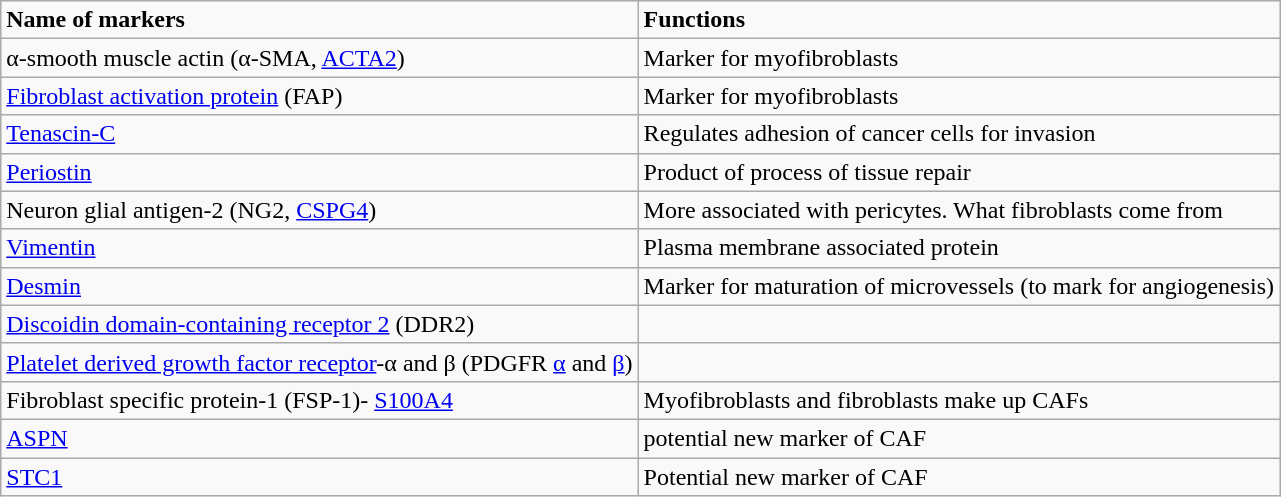<table class="wikitable">
<tr>
<td><strong>Name of markers</strong></td>
<td><strong>Functions</strong></td>
</tr>
<tr>
<td>α-smooth muscle actin (α-SMA, <a href='#'>ACTA2</a>)</td>
<td>Marker for myofibroblasts</td>
</tr>
<tr>
<td><a href='#'>Fibroblast activation protein</a> (FAP)</td>
<td>Marker for myofibroblasts</td>
</tr>
<tr>
<td><a href='#'>Tenascin-C</a></td>
<td>Regulates adhesion of cancer cells for invasion</td>
</tr>
<tr>
<td><a href='#'>Periostin</a></td>
<td>Product of process of tissue repair</td>
</tr>
<tr>
<td>Neuron glial antigen-2 (NG2, <a href='#'>CSPG4</a>)</td>
<td>More associated with pericytes. What fibroblasts come from</td>
</tr>
<tr>
<td><a href='#'>Vimentin</a></td>
<td>Plasma membrane associated protein </td>
</tr>
<tr>
<td><a href='#'>Desmin</a></td>
<td>Marker for maturation of microvessels (to mark for angiogenesis)</td>
</tr>
<tr>
<td><a href='#'>Discoidin domain-containing receptor 2</a> (DDR2)</td>
<td></td>
</tr>
<tr>
<td><a href='#'>Platelet derived growth factor receptor</a>-α and β (PDGFR <a href='#'>α</a> and <a href='#'>β</a>)</td>
<td></td>
</tr>
<tr>
<td>Fibroblast specific protein-1 (FSP-1)- <a href='#'>S100A4</a></td>
<td>Myofibroblasts and fibroblasts make up CAFs </td>
</tr>
<tr>
<td><a href='#'>ASPN</a></td>
<td>potential new marker of CAF</td>
</tr>
<tr>
<td><a href='#'>STC1</a></td>
<td>Potential new marker of CAF</td>
</tr>
</table>
